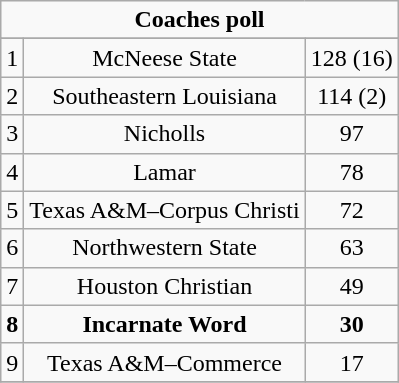<table class="wikitable">
<tr align="center">
<td align="center" Colspan="3"><strong>Coaches poll</strong></td>
</tr>
<tr align="center">
</tr>
<tr align="center">
<td>1</td>
<td>McNeese State</td>
<td>128 (16)</td>
</tr>
<tr align="center">
<td>2</td>
<td>Southeastern Louisiana</td>
<td>114 (2)</td>
</tr>
<tr align="center">
<td>3</td>
<td>Nicholls</td>
<td>97</td>
</tr>
<tr align="center">
<td>4</td>
<td>Lamar</td>
<td>78</td>
</tr>
<tr align="center">
<td>5</td>
<td>Texas A&M–Corpus Christi</td>
<td>72</td>
</tr>
<tr align="center">
<td>6</td>
<td>Northwestern State</td>
<td>63</td>
</tr>
<tr align="center">
<td>7</td>
<td>Houston Christian</td>
<td>49</td>
</tr>
<tr align="center">
<td><strong>8</strong></td>
<td><strong>Incarnate Word</strong></td>
<td><strong>30</strong></td>
</tr>
<tr align="center">
<td>9</td>
<td>Texas A&M–Commerce</td>
<td>17</td>
</tr>
<tr align="center">
</tr>
</table>
